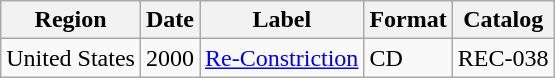<table class="wikitable">
<tr>
<th>Region</th>
<th>Date</th>
<th>Label</th>
<th>Format</th>
<th>Catalog</th>
</tr>
<tr>
<td>United States</td>
<td>2000</td>
<td><a href='#'>Re-Constriction</a></td>
<td>CD</td>
<td>REC-038</td>
</tr>
</table>
